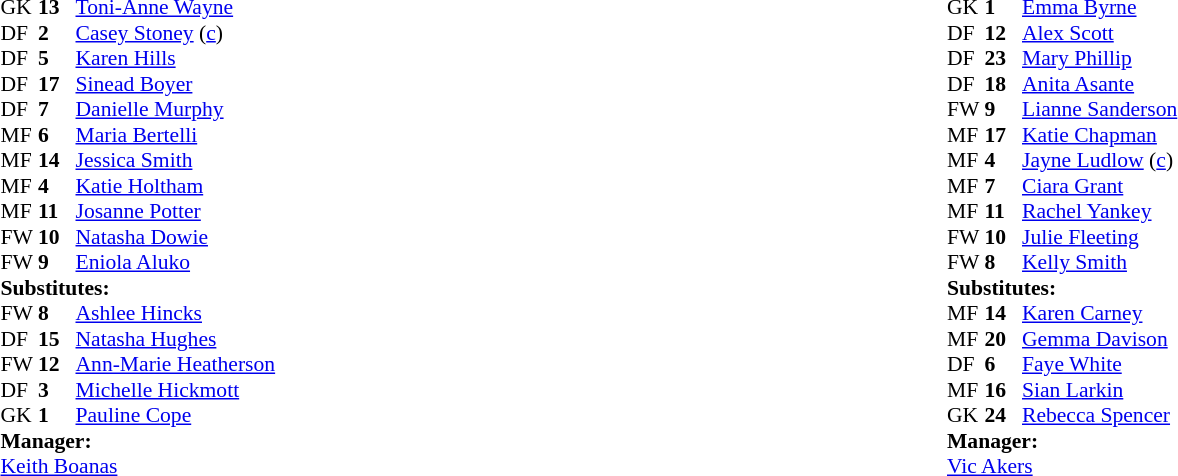<table style="width:100%;">
<tr>
<td style="vertical-align:top; width:50%;"><br><table style="font-size: 90%" cellspacing="0" cellpadding="0">
<tr>
<td colspan="4"></td>
</tr>
<tr>
<th width="25"></th>
<th width="25"></th>
</tr>
<tr>
<td>GK</td>
<td><strong>13</strong></td>
<td> <a href='#'>Toni-Anne Wayne</a></td>
</tr>
<tr>
<td>DF</td>
<td><strong>2</strong></td>
<td> <a href='#'>Casey Stoney</a> (<a href='#'>c</a>)</td>
</tr>
<tr>
<td>DF</td>
<td><strong>5</strong></td>
<td> <a href='#'>Karen Hills</a></td>
</tr>
<tr>
<td>DF</td>
<td><strong>17</strong></td>
<td> <a href='#'>Sinead Boyer</a></td>
</tr>
<tr>
<td>DF</td>
<td><strong>7</strong></td>
<td> <a href='#'>Danielle Murphy</a></td>
</tr>
<tr>
<td>MF</td>
<td><strong>6</strong></td>
<td> <a href='#'>Maria Bertelli</a></td>
<td></td>
<td></td>
</tr>
<tr>
<td>MF</td>
<td><strong>14</strong></td>
<td> <a href='#'>Jessica Smith</a></td>
<td></td>
<td></td>
</tr>
<tr>
<td>MF</td>
<td><strong>4</strong></td>
<td> <a href='#'>Katie Holtham</a></td>
<td></td>
<td></td>
</tr>
<tr>
<td>MF</td>
<td><strong>11</strong></td>
<td> <a href='#'>Josanne Potter</a></td>
<td></td>
<td></td>
</tr>
<tr>
<td>FW</td>
<td><strong>10</strong></td>
<td> <a href='#'>Natasha Dowie</a></td>
<td></td>
<td></td>
</tr>
<tr>
<td>FW</td>
<td><strong>9</strong></td>
<td> <a href='#'>Eniola Aluko</a></td>
</tr>
<tr>
<td colspan="4"><strong>Substitutes:</strong></td>
</tr>
<tr>
<td>FW</td>
<td><strong>8</strong></td>
<td> <a href='#'>Ashlee Hincks</a></td>
<td></td>
<td></td>
</tr>
<tr>
<td>DF</td>
<td><strong>15</strong></td>
<td> <a href='#'>Natasha Hughes</a></td>
<td></td>
<td></td>
</tr>
<tr>
<td>FW</td>
<td><strong>12</strong></td>
<td> <a href='#'>Ann-Marie Heatherson</a></td>
<td></td>
<td></td>
</tr>
<tr>
<td>DF</td>
<td><strong>3</strong></td>
<td> <a href='#'>Michelle Hickmott</a></td>
</tr>
<tr>
<td>GK</td>
<td><strong>1</strong></td>
<td> <a href='#'>Pauline Cope</a></td>
</tr>
<tr>
<td colspan="4"><strong>Manager:</strong></td>
</tr>
<tr>
<td colspan="4"> <a href='#'>Keith Boanas</a></td>
</tr>
</table>
</td>
<td style="vertical-align:top; width:50%;"><br><table style="font-size: 90%" cellspacing="0" cellpadding="0">
<tr>
<td colspan="4"></td>
</tr>
<tr>
<th width="25"></th>
<th width="25"></th>
</tr>
<tr>
<td>GK</td>
<td><strong>1</strong></td>
<td> <a href='#'>Emma Byrne</a></td>
</tr>
<tr>
<td>DF</td>
<td><strong>12</strong></td>
<td> <a href='#'>Alex Scott</a></td>
</tr>
<tr>
<td>DF</td>
<td><strong>23</strong></td>
<td> <a href='#'>Mary Phillip</a></td>
</tr>
<tr>
<td>DF</td>
<td><strong>18</strong></td>
<td> <a href='#'>Anita Asante</a></td>
</tr>
<tr>
<td>FW</td>
<td><strong>9</strong></td>
<td> <a href='#'>Lianne Sanderson</a></td>
<td></td>
<td></td>
</tr>
<tr>
<td>MF</td>
<td><strong>17</strong></td>
<td> <a href='#'>Katie Chapman</a></td>
<td></td>
<td></td>
</tr>
<tr>
<td>MF</td>
<td><strong>4</strong></td>
<td> <a href='#'>Jayne Ludlow</a> (<a href='#'>c</a>)</td>
</tr>
<tr>
<td>MF</td>
<td><strong>7</strong></td>
<td> <a href='#'>Ciara Grant</a></td>
</tr>
<tr>
<td>MF</td>
<td><strong>11</strong></td>
<td> <a href='#'>Rachel Yankey</a></td>
</tr>
<tr>
<td>FW</td>
<td><strong>10</strong></td>
<td> <a href='#'>Julie Fleeting</a></td>
<td></td>
<td></td>
</tr>
<tr>
<td>FW</td>
<td><strong>8</strong></td>
<td> <a href='#'>Kelly Smith</a></td>
</tr>
<tr>
<td colspan=4><strong>Substitutes:</strong></td>
</tr>
<tr>
<td>MF</td>
<td><strong>14</strong></td>
<td> <a href='#'>Karen Carney</a></td>
<td></td>
<td></td>
</tr>
<tr>
<td>MF</td>
<td><strong>20</strong></td>
<td> <a href='#'>Gemma Davison</a></td>
<td></td>
<td></td>
</tr>
<tr>
<td>DF</td>
<td><strong>6</strong></td>
<td> <a href='#'>Faye White</a></td>
</tr>
<tr>
<td>MF</td>
<td><strong>16</strong></td>
<td> <a href='#'>Sian Larkin</a></td>
<td></td>
<td></td>
<td></td>
<td></td>
</tr>
<tr>
<td>GK</td>
<td><strong>24</strong></td>
<td> <a href='#'>Rebecca Spencer</a></td>
<td></td>
<td></td>
</tr>
<tr>
<td colspan=4><strong>Manager:</strong></td>
</tr>
<tr>
<td colspan="4"> <a href='#'>Vic Akers</a></td>
</tr>
</table>
</td>
</tr>
</table>
